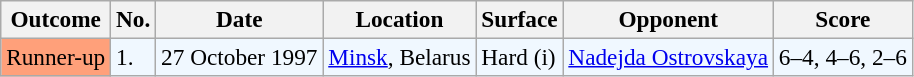<table class="sortable wikitable" style="font-size:97%;">
<tr>
<th>Outcome</th>
<th>No.</th>
<th>Date</th>
<th>Location</th>
<th>Surface</th>
<th>Opponent</th>
<th>Score</th>
</tr>
<tr style="background:#f0f8ff;">
<td style="background:#ffa07a;">Runner-up</td>
<td>1.</td>
<td>27 October 1997</td>
<td><a href='#'>Minsk</a>, Belarus</td>
<td>Hard (i)</td>
<td> <a href='#'>Nadejda Ostrovskaya</a></td>
<td>6–4, 4–6, 2–6</td>
</tr>
</table>
